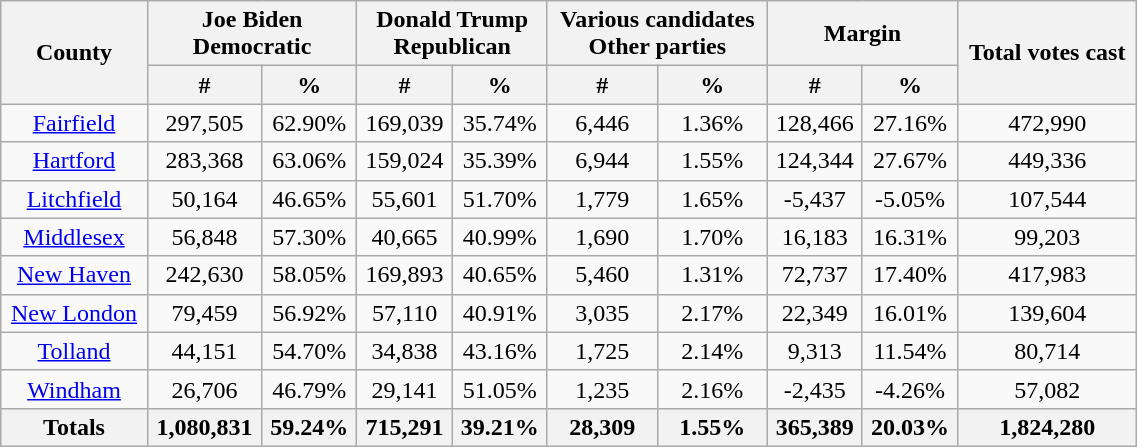<table width="60%"  class="wikitable sortable" style="text-align:center">
<tr>
<th style="text-align:center;" rowspan="2">County</th>
<th style="text-align:center;" colspan="2">Joe Biden<br>Democratic</th>
<th style="text-align:center;" colspan="2">Donald Trump<br>Republican</th>
<th style="text-align:center;" colspan="2">Various candidates<br>Other parties</th>
<th style="text-align:center;" colspan="2">Margin</th>
<th style="text-align:center;" rowspan="2">Total votes cast</th>
</tr>
<tr style="text-align:center;">
<th style="text-align:center;" data-sort-type="number">#</th>
<th style="text-align:center;" data-sort-type="number">%</th>
<th style="text-align:center;" data-sort-type="number">#</th>
<th style="text-align:center;" data-sort-type="number">%</th>
<th style="text-align:center;" data-sort-type="number">#</th>
<th style="text-align:center;" data-sort-type="number">%</th>
<th style="text-align:center;" data-sort-type="number">#</th>
<th style="text-align:center;" data-sort-type="number">%</th>
</tr>
<tr style="text-align:center;">
<td><a href='#'>Fairfield</a></td>
<td>297,505</td>
<td>62.90%</td>
<td>169,039</td>
<td>35.74%</td>
<td>6,446</td>
<td>1.36%</td>
<td>128,466</td>
<td>27.16%</td>
<td>472,990</td>
</tr>
<tr style="text-align:center;">
<td><a href='#'>Hartford</a></td>
<td>283,368</td>
<td>63.06%</td>
<td>159,024</td>
<td>35.39%</td>
<td>6,944</td>
<td>1.55%</td>
<td>124,344</td>
<td>27.67%</td>
<td>449,336</td>
</tr>
<tr style="text-align:center;">
<td><a href='#'>Litchfield</a></td>
<td>50,164</td>
<td>46.65%</td>
<td>55,601</td>
<td>51.70%</td>
<td>1,779</td>
<td>1.65%</td>
<td>-5,437</td>
<td>-5.05%</td>
<td>107,544</td>
</tr>
<tr style="text-align:center;">
<td><a href='#'>Middlesex</a></td>
<td>56,848</td>
<td>57.30%</td>
<td>40,665</td>
<td>40.99%</td>
<td>1,690</td>
<td>1.70%</td>
<td>16,183</td>
<td>16.31%</td>
<td>99,203</td>
</tr>
<tr style="text-align:center;">
<td><a href='#'>New Haven</a></td>
<td>242,630</td>
<td>58.05%</td>
<td>169,893</td>
<td>40.65%</td>
<td>5,460</td>
<td>1.31%</td>
<td>72,737</td>
<td>17.40%</td>
<td>417,983</td>
</tr>
<tr style="text-align:center;">
<td><a href='#'>New London</a></td>
<td>79,459</td>
<td>56.92%</td>
<td>57,110</td>
<td>40.91%</td>
<td>3,035</td>
<td>2.17%</td>
<td>22,349</td>
<td>16.01%</td>
<td>139,604</td>
</tr>
<tr style="text-align:center;">
<td><a href='#'>Tolland</a></td>
<td>44,151</td>
<td>54.70%</td>
<td>34,838</td>
<td>43.16%</td>
<td>1,725</td>
<td>2.14%</td>
<td>9,313</td>
<td>11.54%</td>
<td>80,714</td>
</tr>
<tr style="text-align:center;">
<td><a href='#'>Windham</a></td>
<td>26,706</td>
<td>46.79%</td>
<td>29,141</td>
<td>51.05%</td>
<td>1,235</td>
<td>2.16%</td>
<td>-2,435</td>
<td>-4.26%</td>
<td>57,082</td>
</tr>
<tr style="text-align:center;">
<th>Totals</th>
<th>1,080,831</th>
<th>59.24%</th>
<th>715,291</th>
<th>39.21%</th>
<th>28,309</th>
<th>1.55%</th>
<th>365,389</th>
<th>20.03%</th>
<th>1,824,280</th>
</tr>
</table>
